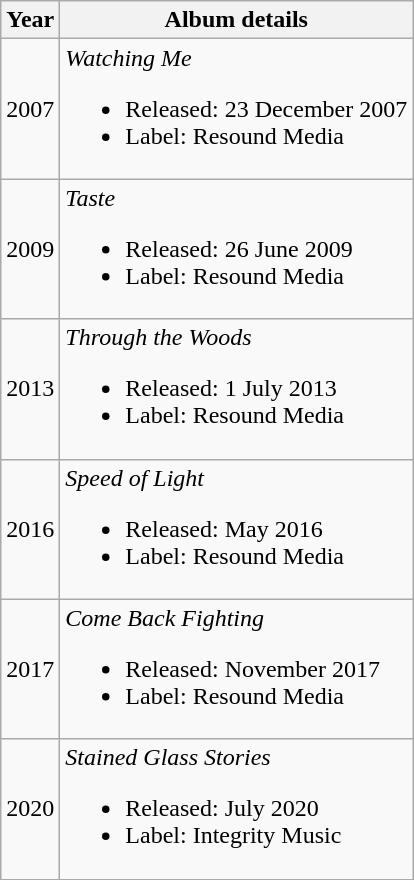<table class="wikitable">
<tr>
<th>Year</th>
<th>Album details</th>
</tr>
<tr>
<td style="text-align:center;">2007</td>
<td><em>Watching Me</em><br><ul><li>Released: 23 December 2007</li><li>Label: Resound Media</li></ul></td>
</tr>
<tr>
<td style="text-align:center;">2009</td>
<td><em>Taste</em><br><ul><li>Released: 26 June 2009</li><li>Label: Resound Media</li></ul></td>
</tr>
<tr>
<td style="text-align:center;">2013</td>
<td><em>Through the Woods</em><br><ul><li>Released: 1 July 2013</li><li>Label: Resound Media</li></ul></td>
</tr>
<tr>
<td style="text-align:center;">2016</td>
<td><em>Speed of Light</em><br><ul><li>Released: May 2016</li><li>Label: Resound Media</li></ul></td>
</tr>
<tr>
<td style="text-align:center;">2017</td>
<td><em>Come Back Fighting</em><br><ul><li>Released: November 2017</li><li>Label: Resound Media</li></ul></td>
</tr>
<tr>
<td style="text-align:center;">2020</td>
<td><em>Stained Glass Stories</em><br><ul><li>Released: July 2020</li><li>Label: Integrity Music</li></ul></td>
</tr>
</table>
